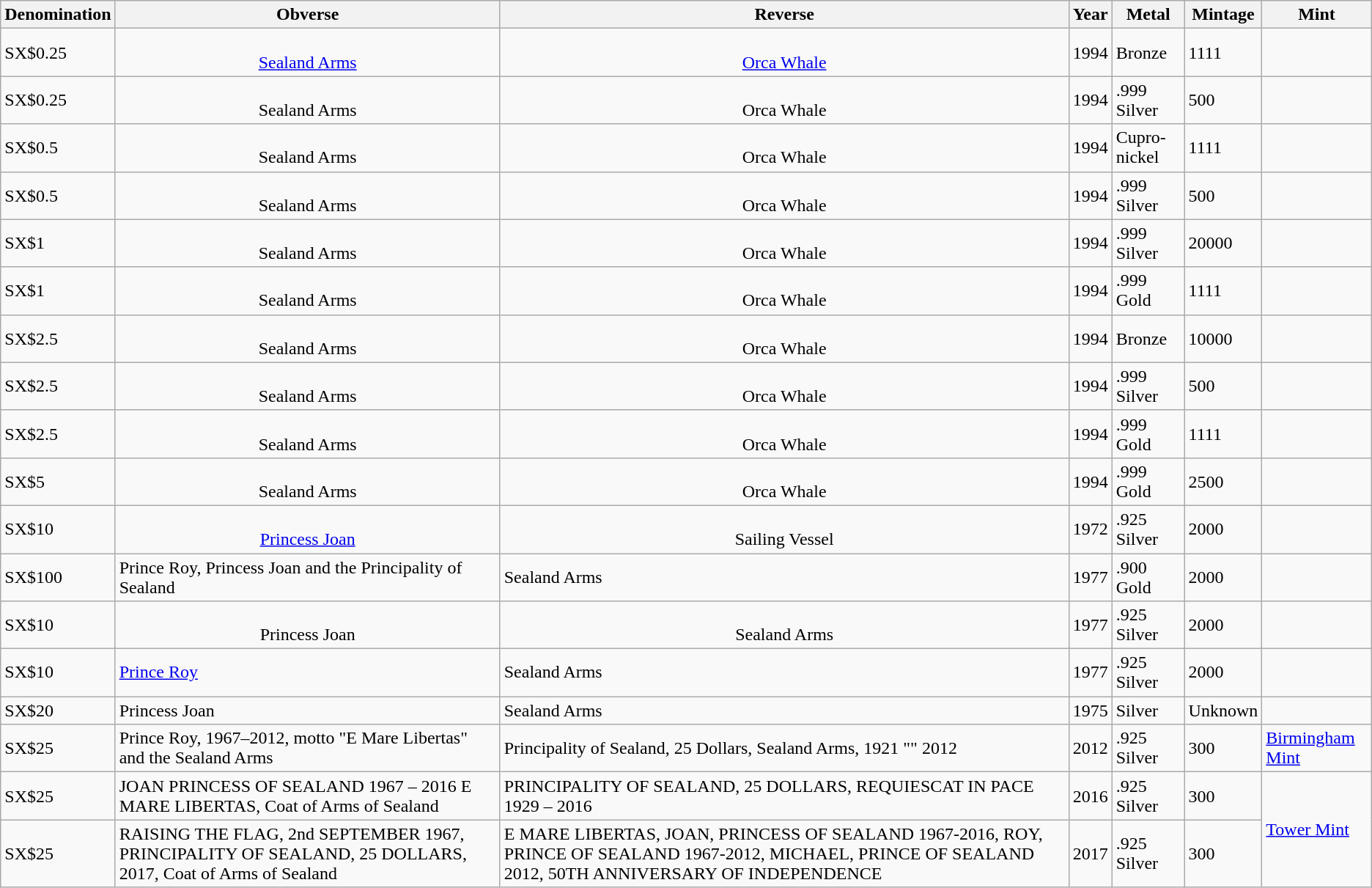<table class="wikitable">
<tr>
<th>Denomination</th>
<th>Obverse</th>
<th>Reverse</th>
<th>Year</th>
<th>Metal</th>
<th>Mintage</th>
<th>Mint</th>
</tr>
<tr>
<td>SX$0.25</td>
<td style="text-align:center;"><br><a href='#'>Sealand Arms</a></td>
<td style="text-align:center;"><br><a href='#'>Orca Whale</a></td>
<td>1994</td>
<td>Bronze</td>
<td>1111</td>
<td></td>
</tr>
<tr>
<td>SX$0.25</td>
<td style="text-align:center;"><br>Sealand Arms</td>
<td style="text-align:center;"><br>Orca Whale</td>
<td>1994</td>
<td>.999 Silver</td>
<td>500</td>
<td></td>
</tr>
<tr>
<td>SX$0.5</td>
<td style="text-align:center;"><br>Sealand Arms</td>
<td style="text-align:center;"><br>Orca Whale</td>
<td>1994</td>
<td>Cupro-nickel</td>
<td>1111</td>
<td></td>
</tr>
<tr>
<td>SX$0.5</td>
<td style="text-align:center;"><br>Sealand Arms</td>
<td style="text-align:center;"><br>Orca Whale</td>
<td>1994</td>
<td>.999 Silver</td>
<td>500</td>
<td></td>
</tr>
<tr>
<td>SX$1</td>
<td style="text-align:center;"><br>Sealand Arms</td>
<td style="text-align:center;"><br>Orca Whale</td>
<td>1994</td>
<td>.999 Silver</td>
<td>20000</td>
<td></td>
</tr>
<tr>
<td>SX$1</td>
<td style="text-align:center;"><br>Sealand Arms</td>
<td style="text-align:center;"><br>Orca Whale</td>
<td>1994</td>
<td>.999 Gold</td>
<td>1111</td>
<td></td>
</tr>
<tr>
<td>SX$2.5</td>
<td style="text-align:center;"><br>Sealand Arms</td>
<td style="text-align:center;"><br>Orca Whale</td>
<td>1994</td>
<td>Bronze</td>
<td>10000</td>
<td></td>
</tr>
<tr>
<td>SX$2.5</td>
<td style="text-align:center;"><br>Sealand Arms</td>
<td style="text-align:center;"><br>Orca Whale</td>
<td>1994</td>
<td>.999 Silver</td>
<td>500</td>
<td></td>
</tr>
<tr>
<td>SX$2.5</td>
<td style="text-align:center;"><br>Sealand Arms</td>
<td style="text-align:center;"><br>Orca Whale</td>
<td>1994</td>
<td>.999 Gold</td>
<td>1111</td>
<td></td>
</tr>
<tr>
<td>SX$5</td>
<td style="text-align:center;"><br>Sealand Arms</td>
<td style="text-align:center;"><br>Orca Whale</td>
<td>1994</td>
<td>.999 Gold</td>
<td>2500</td>
<td></td>
</tr>
<tr>
<td>SX$10</td>
<td style="text-align:center;"><br><a href='#'>Princess Joan</a></td>
<td style="text-align:center;"><br>Sailing Vessel</td>
<td>1972</td>
<td>.925 Silver</td>
<td>2000</td>
<td></td>
</tr>
<tr>
<td>SX$100</td>
<td>Prince Roy, Princess Joan and the Principality of Sealand</td>
<td>Sealand Arms</td>
<td>1977</td>
<td>.900 Gold</td>
<td>2000</td>
<td></td>
</tr>
<tr>
<td>SX$10</td>
<td style="text-align:center;"><br>Princess Joan</td>
<td style="text-align:center;"><br>Sealand Arms</td>
<td>1977</td>
<td>.925 Silver</td>
<td>2000</td>
<td></td>
</tr>
<tr>
<td>SX$10</td>
<td><a href='#'>Prince Roy</a></td>
<td>Sealand Arms</td>
<td>1977</td>
<td>.925 Silver</td>
<td>2000</td>
<td></td>
</tr>
<tr>
<td>SX$20</td>
<td>Princess Joan</td>
<td>Sealand Arms</td>
<td>1975</td>
<td>Silver</td>
<td>Unknown</td>
<td></td>
</tr>
<tr>
<td>SX$25</td>
<td>Prince Roy, 1967–2012, motto "E Mare Libertas" and the Sealand Arms</td>
<td>Principality of Sealand, 25 Dollars, Sealand Arms, 1921 "" 2012</td>
<td>2012</td>
<td>.925 Silver</td>
<td>300</td>
<td><a href='#'>Birmingham Mint</a></td>
</tr>
<tr>
<td>SX$25</td>
<td>JOAN PRINCESS OF SEALAND 1967 – 2016 E MARE LIBERTAS, Coat of Arms of Sealand</td>
<td>PRINCIPALITY OF SEALAND, 25 DOLLARS, REQUIESCAT IN PACE 1929 – 2016</td>
<td>2016</td>
<td>.925 Silver</td>
<td>300</td>
<td rowspan="2"><a href='#'>Tower Mint</a></td>
</tr>
<tr>
<td>SX$25</td>
<td>RAISING THE FLAG, 2nd SEPTEMBER 1967, PRINCIPALITY OF SEALAND, 25 DOLLARS, 2017, Coat of Arms of Sealand</td>
<td>E MARE LIBERTAS, JOAN, PRINCESS OF SEALAND 1967-2016, ROY, PRINCE OF SEALAND 1967-2012, MICHAEL, PRINCE OF SEALAND 2012, 50TH ANNIVERSARY OF INDEPENDENCE</td>
<td>2017</td>
<td>.925 Silver</td>
<td>300</td>
</tr>
</table>
